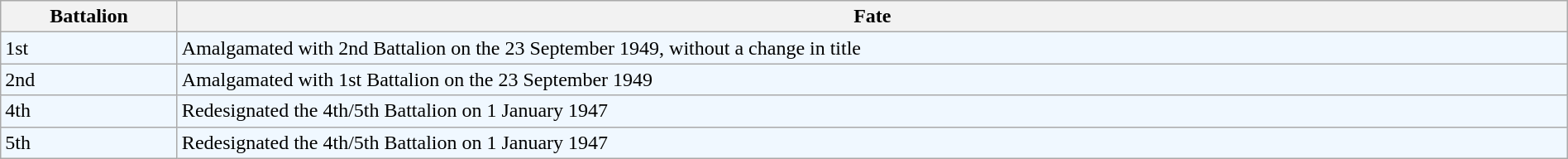<table class="wikitable" style="width:100%;">
<tr>
<th>Battalion</th>
<th>Fate</th>
</tr>
<tr style="background:#f0f8ff;">
<td>1st</td>
<td>Amalgamated with 2nd Battalion on the 23 September 1949, without a change in title</td>
</tr>
<tr style="background:#f0f8ff;">
<td>2nd</td>
<td>Amalgamated with 1st Battalion on the 23 September 1949</td>
</tr>
<tr style="background:#f0f8ff;">
<td>4th</td>
<td>Redesignated the 4th/5th Battalion on 1 January 1947</td>
</tr>
<tr style="background:#f0f8ff;">
<td>5th</td>
<td>Redesignated the 4th/5th Battalion on 1 January 1947</td>
</tr>
</table>
